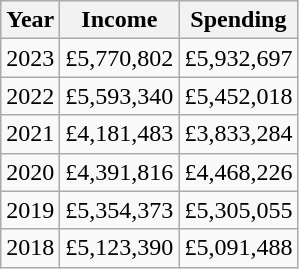<table class="wikitable">
<tr>
<th>Year</th>
<th>Income</th>
<th>Spending</th>
</tr>
<tr>
<td>2023</td>
<td>£5,770,802</td>
<td>£5,932,697</td>
</tr>
<tr>
<td>2022</td>
<td>£5,593,340</td>
<td>£5,452,018</td>
</tr>
<tr>
<td>2021</td>
<td>£4,181,483</td>
<td>£3,833,284</td>
</tr>
<tr>
<td>2020</td>
<td>£4,391,816</td>
<td>£4,468,226</td>
</tr>
<tr>
<td>2019</td>
<td>£5,354,373</td>
<td>£5,305,055</td>
</tr>
<tr>
<td>2018</td>
<td>£5,123,390</td>
<td>£5,091,488</td>
</tr>
</table>
